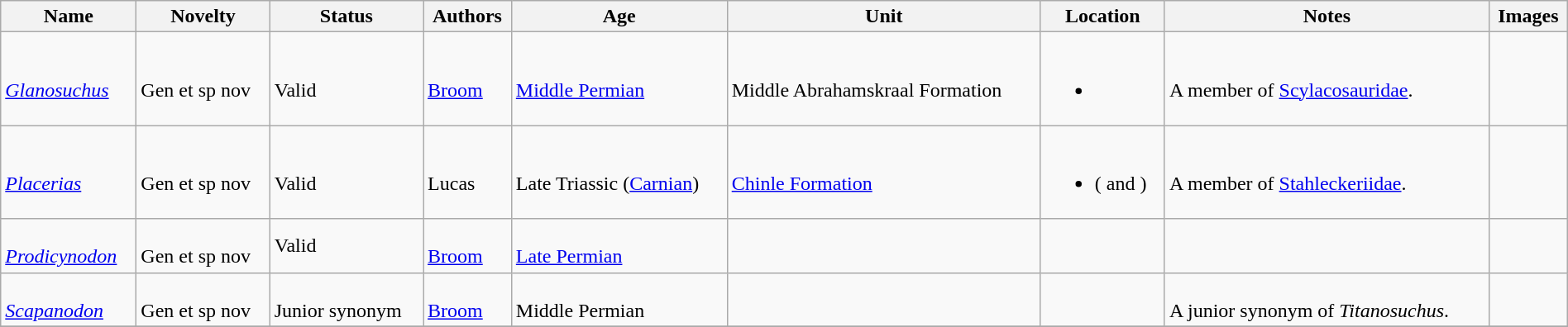<table class="wikitable sortable" align="center" width="100%">
<tr>
<th>Name</th>
<th>Novelty</th>
<th>Status</th>
<th>Authors</th>
<th>Age</th>
<th>Unit</th>
<th>Location</th>
<th>Notes</th>
<th>Images</th>
</tr>
<tr>
<td><br><em><a href='#'>Glanosuchus</a></em></td>
<td><br>Gen et sp nov</td>
<td><br>Valid</td>
<td><br><a href='#'>Broom</a></td>
<td><br><a href='#'>Middle Permian</a></td>
<td><br>Middle Abrahamskraal Formation</td>
<td><br><ul><li></li></ul></td>
<td><br>A member of <a href='#'>Scylacosauridae</a>.</td>
<td><br></td>
</tr>
<tr>
<td><br><em><a href='#'>Placerias</a></em></td>
<td><br>Gen et sp nov</td>
<td><br>Valid</td>
<td><br>Lucas</td>
<td><br>Late Triassic (<a href='#'>Carnian</a>)</td>
<td><br><a href='#'>Chinle Formation</a></td>
<td><br><ul><li> ( and )</li></ul></td>
<td><br>A member of <a href='#'>Stahleckeriidae</a>.</td>
<td><br></td>
</tr>
<tr>
<td><br><em><a href='#'>Prodicynodon</a></em></td>
<td><br>Gen et sp nov</td>
<td>Valid</td>
<td><br><a href='#'>Broom</a></td>
<td><br><a href='#'>Late Permian</a></td>
<td></td>
<td></td>
<td></td>
<td></td>
</tr>
<tr>
<td><br><em><a href='#'>Scapanodon</a></em></td>
<td><br>Gen et sp nov</td>
<td><br>Junior synonym</td>
<td><br><a href='#'>Broom</a></td>
<td><br>Middle Permian</td>
<td></td>
<td></td>
<td><br>A junior synonym of <em>Titanosuchus</em>.</td>
<td></td>
</tr>
<tr>
</tr>
</table>
